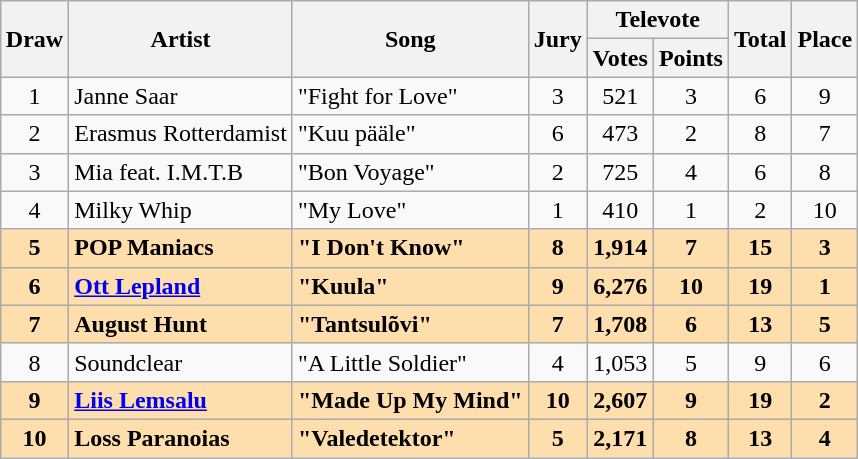<table class="sortable wikitable" style="margin: 1em auto 1em auto; text-align:center;">
<tr>
<th rowspan="2">Draw</th>
<th rowspan="2">Artist</th>
<th rowspan="2">Song</th>
<th rowspan="2">Jury</th>
<th colspan="2">Televote</th>
<th rowspan="2">Total</th>
<th rowspan="2">Place</th>
</tr>
<tr>
<th>Votes</th>
<th>Points</th>
</tr>
<tr>
<td>1</td>
<td align="left">Janne Saar</td>
<td align="left">"Fight for Love"</td>
<td>3</td>
<td>521</td>
<td>3</td>
<td>6</td>
<td>9</td>
</tr>
<tr>
<td>2</td>
<td align="left">Erasmus Rotterdamist</td>
<td align="left">"Kuu pääle"</td>
<td>6</td>
<td>473</td>
<td>2</td>
<td>8</td>
<td>7</td>
</tr>
<tr>
<td>3</td>
<td align="left">Mia feat. I.M.T.B</td>
<td align="left">"Bon Voyage"</td>
<td>2</td>
<td>725</td>
<td>4</td>
<td>6</td>
<td>8</td>
</tr>
<tr>
<td>4</td>
<td align="left">Milky Whip</td>
<td align="left">"My Love"</td>
<td>1</td>
<td>410</td>
<td>1</td>
<td>2</td>
<td>10</td>
</tr>
<tr style="font-weight:bold; background:navajowhite;">
<td>5</td>
<td align="left">POP Maniacs</td>
<td align="left">"I Don't Know"</td>
<td>8</td>
<td>1,914</td>
<td>7</td>
<td>15</td>
<td>3</td>
</tr>
<tr style="font-weight:bold; background:navajowhite;">
<td>6</td>
<td align="left"><a href='#'>Ott Lepland</a></td>
<td align="left">"Kuula"</td>
<td>9</td>
<td>6,276</td>
<td>10</td>
<td>19</td>
<td>1</td>
</tr>
<tr style="font-weight:bold; background:navajowhite;">
<td>7</td>
<td align="left">August Hunt</td>
<td align="left">"Tantsulõvi"</td>
<td>7</td>
<td>1,708</td>
<td>6</td>
<td>13</td>
<td>5</td>
</tr>
<tr>
<td>8</td>
<td align="left">Soundclear</td>
<td align="left">"A Little Soldier"</td>
<td>4</td>
<td>1,053</td>
<td>5</td>
<td>9</td>
<td>6</td>
</tr>
<tr style="font-weight:bold; background:navajowhite;">
<td>9</td>
<td align="left"><a href='#'>Liis Lemsalu</a></td>
<td align="left">"Made Up My Mind"</td>
<td>10</td>
<td>2,607</td>
<td>9</td>
<td>19</td>
<td>2</td>
</tr>
<tr style="font-weight:bold; background:navajowhite;">
<td>10</td>
<td align="left">Loss Paranoias</td>
<td align="left">"Valedetektor"</td>
<td>5</td>
<td>2,171</td>
<td>8</td>
<td>13</td>
<td>4</td>
</tr>
</table>
